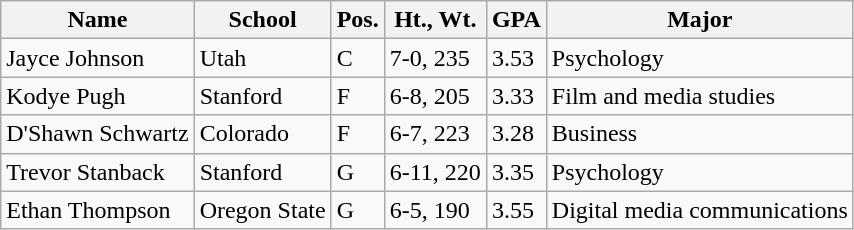<table class="wikitable">
<tr>
<th>Name</th>
<th>School</th>
<th>Pos.</th>
<th>Ht., Wt.</th>
<th>GPA</th>
<th>Major</th>
</tr>
<tr>
<td>Jayce Johnson</td>
<td>Utah</td>
<td>C</td>
<td>7-0, 235</td>
<td>3.53</td>
<td>Psychology</td>
</tr>
<tr>
<td>Kodye Pugh</td>
<td>Stanford</td>
<td>F</td>
<td>6-8, 205</td>
<td>3.33</td>
<td>Film and media studies</td>
</tr>
<tr>
<td>D'Shawn Schwartz</td>
<td>Colorado</td>
<td>F</td>
<td>6-7, 223</td>
<td>3.28</td>
<td>Business</td>
</tr>
<tr>
<td>Trevor Stanback</td>
<td>Stanford</td>
<td>G</td>
<td>6-11, 220</td>
<td>3.35</td>
<td>Psychology</td>
</tr>
<tr>
<td>Ethan Thompson</td>
<td>Oregon State</td>
<td>G</td>
<td>6-5, 190</td>
<td>3.55</td>
<td>Digital media communications</td>
</tr>
</table>
